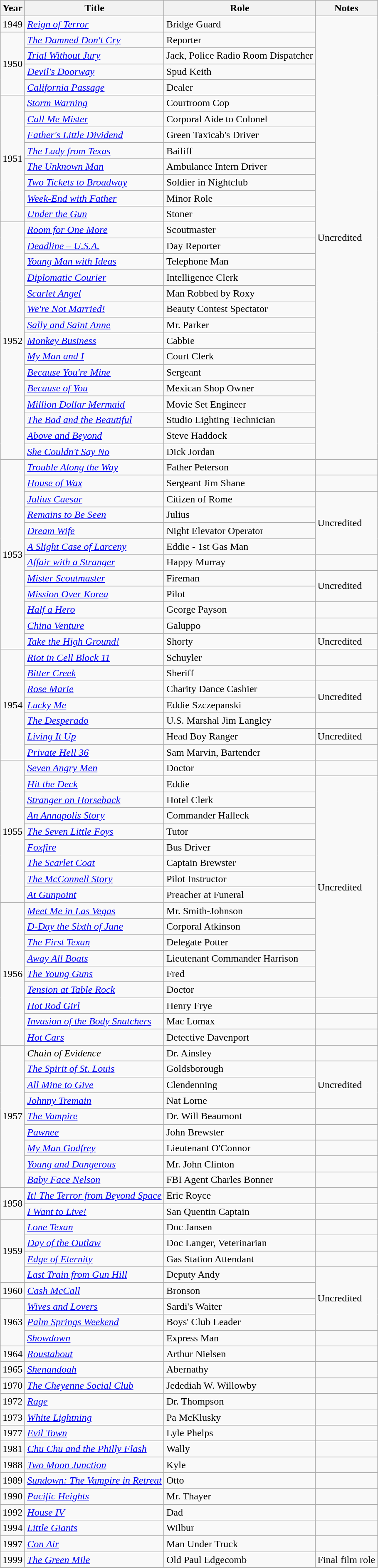<table class = "wikitable sortable">
<tr>
<th>Year</th>
<th>Title</th>
<th>Role</th>
<th class = "unsortable">Notes</th>
</tr>
<tr>
<td>1949</td>
<td><em><a href='#'>Reign of Terror</a></em></td>
<td>Bridge Guard</td>
<td rowspan="28">Uncredited</td>
</tr>
<tr>
<td rowspan="4">1950</td>
<td><em><a href='#'>The Damned Don't Cry</a></em></td>
<td>Reporter</td>
</tr>
<tr>
<td><em><a href='#'>Trial Without Jury</a></em></td>
<td>Jack, Police Radio Room Dispatcher</td>
</tr>
<tr>
<td><em><a href='#'>Devil's Doorway</a></em></td>
<td>Spud Keith</td>
</tr>
<tr>
<td><em><a href='#'>California Passage</a></em></td>
<td>Dealer</td>
</tr>
<tr>
<td rowspan="8">1951</td>
<td><em><a href='#'>Storm Warning</a></em></td>
<td>Courtroom Cop</td>
</tr>
<tr>
<td><em><a href='#'>Call Me Mister</a></em></td>
<td>Corporal Aide to Colonel</td>
</tr>
<tr>
<td><em><a href='#'>Father's Little Dividend</a></em></td>
<td>Green Taxicab's Driver</td>
</tr>
<tr>
<td><em><a href='#'>The Lady from Texas</a></em></td>
<td>Bailiff</td>
</tr>
<tr>
<td><em><a href='#'>The Unknown Man</a></em></td>
<td>Ambulance Intern Driver</td>
</tr>
<tr>
<td><em><a href='#'>Two Tickets to Broadway</a></em></td>
<td>Soldier in Nightclub</td>
</tr>
<tr>
<td><em><a href='#'>Week-End with Father</a></em></td>
<td>Minor Role</td>
</tr>
<tr>
<td><em><a href='#'>Under the Gun</a></em></td>
<td>Stoner</td>
</tr>
<tr>
<td rowspan="15">1952</td>
<td><em><a href='#'>Room for One More</a></em></td>
<td>Scoutmaster</td>
</tr>
<tr>
<td><em><a href='#'>Deadline – U.S.A.</a></em></td>
<td>Day Reporter</td>
</tr>
<tr>
<td><em><a href='#'>Young Man with Ideas</a></em></td>
<td>Telephone Man</td>
</tr>
<tr>
<td><em><a href='#'>Diplomatic Courier</a></em></td>
<td>Intelligence Clerk</td>
</tr>
<tr>
<td><em><a href='#'>Scarlet Angel</a></em></td>
<td>Man Robbed by Roxy</td>
</tr>
<tr>
<td><em><a href='#'>We're Not Married!</a></em></td>
<td>Beauty Contest Spectator</td>
</tr>
<tr>
<td><em><a href='#'>Sally and Saint Anne</a></em></td>
<td>Mr. Parker</td>
</tr>
<tr>
<td><em><a href='#'>Monkey Business</a></em></td>
<td>Cabbie</td>
</tr>
<tr>
<td><em><a href='#'>My Man and I</a></em></td>
<td>Court Clerk</td>
</tr>
<tr>
<td><em><a href='#'>Because You're Mine</a></em></td>
<td>Sergeant</td>
</tr>
<tr>
<td><em><a href='#'>Because of You</a></em></td>
<td>Mexican Shop Owner</td>
</tr>
<tr>
<td><em><a href='#'>Million Dollar Mermaid</a></em></td>
<td>Movie Set Engineer</td>
</tr>
<tr>
<td><em><a href='#'>The Bad and the Beautiful</a></em></td>
<td>Studio Lighting Technician</td>
</tr>
<tr>
<td><em><a href='#'>Above and Beyond</a></em></td>
<td>Steve Haddock</td>
</tr>
<tr>
<td><em><a href='#'>She Couldn't Say No</a></em></td>
<td>Dick Jordan</td>
</tr>
<tr>
<td rowspan="12">1953</td>
<td><em><a href='#'>Trouble Along the Way</a></em></td>
<td>Father Peterson</td>
<td></td>
</tr>
<tr>
<td><em><a href='#'>House of Wax</a></em></td>
<td>Sergeant Jim Shane</td>
<td></td>
</tr>
<tr>
<td><em><a href='#'>Julius Caesar</a></em></td>
<td>Citizen of Rome</td>
<td rowspan="4">Uncredited</td>
</tr>
<tr>
<td><em><a href='#'>Remains to Be Seen</a></em></td>
<td>Julius</td>
</tr>
<tr>
<td><em><a href='#'>Dream Wife</a></em></td>
<td>Night Elevator Operator</td>
</tr>
<tr>
<td><em><a href='#'>A Slight Case of Larceny</a></em></td>
<td>Eddie - 1st Gas Man</td>
</tr>
<tr>
<td><em><a href='#'>Affair with a Stranger</a></em></td>
<td>Happy Murray</td>
<td></td>
</tr>
<tr>
<td><em><a href='#'>Mister Scoutmaster</a></em></td>
<td>Fireman</td>
<td rowspan="2">Uncredited</td>
</tr>
<tr>
<td><em><a href='#'>Mission Over Korea</a></em></td>
<td>Pilot</td>
</tr>
<tr>
<td><em><a href='#'>Half a Hero</a></em></td>
<td>George Payson</td>
<td></td>
</tr>
<tr>
<td><em><a href='#'>China Venture</a></em></td>
<td>Galuppo</td>
<td></td>
</tr>
<tr>
<td><em><a href='#'>Take the High Ground!</a></em></td>
<td>Shorty</td>
<td>Uncredited</td>
</tr>
<tr>
<td rowspan="7">1954</td>
<td><em><a href='#'>Riot in Cell Block 11</a></em></td>
<td>Schuyler</td>
<td></td>
</tr>
<tr>
<td><em><a href='#'>Bitter Creek</a></em></td>
<td>Sheriff</td>
<td></td>
</tr>
<tr>
<td><em><a href='#'>Rose Marie</a></em></td>
<td>Charity Dance Cashier</td>
<td rowspan="2">Uncredited</td>
</tr>
<tr>
<td><em><a href='#'>Lucky Me</a></em></td>
<td>Eddie Szczepanski</td>
</tr>
<tr>
<td><em><a href='#'>The Desperado</a></em></td>
<td>U.S. Marshal Jim Langley</td>
<td></td>
</tr>
<tr>
<td><em><a href='#'>Living It Up</a></em></td>
<td>Head Boy Ranger</td>
<td>Uncredited</td>
</tr>
<tr>
<td><em><a href='#'>Private Hell 36</a></em></td>
<td>Sam Marvin, Bartender</td>
<td></td>
</tr>
<tr>
<td rowspan="9">1955</td>
<td><em><a href='#'>Seven Angry Men</a></em></td>
<td>Doctor</td>
<td></td>
</tr>
<tr>
<td><em><a href='#'>Hit the Deck</a></em></td>
<td>Eddie</td>
<td rowspan="14">Uncredited</td>
</tr>
<tr>
<td><em><a href='#'>Stranger on Horseback</a></em></td>
<td>Hotel Clerk</td>
</tr>
<tr>
<td><em><a href='#'>An Annapolis Story</a></em></td>
<td>Commander Halleck</td>
</tr>
<tr>
<td><em><a href='#'>The Seven Little Foys</a></em></td>
<td>Tutor</td>
</tr>
<tr>
<td><em><a href='#'>Foxfire</a></em></td>
<td>Bus Driver</td>
</tr>
<tr>
<td><em><a href='#'>The Scarlet Coat</a></em></td>
<td>Captain Brewster</td>
</tr>
<tr>
<td><em><a href='#'>The McConnell Story</a></em></td>
<td>Pilot Instructor</td>
</tr>
<tr>
<td><em><a href='#'>At Gunpoint</a></em></td>
<td>Preacher at Funeral</td>
</tr>
<tr>
<td rowspan="9">1956</td>
<td><em><a href='#'>Meet Me in Las Vegas</a></em></td>
<td>Mr. Smith-Johnson</td>
</tr>
<tr>
<td><em><a href='#'>D-Day the Sixth of June</a></em></td>
<td>Corporal Atkinson</td>
</tr>
<tr>
<td><em><a href='#'>The First Texan</a></em></td>
<td>Delegate Potter</td>
</tr>
<tr>
<td><em><a href='#'>Away All Boats</a></em></td>
<td>Lieutenant Commander Harrison</td>
</tr>
<tr>
<td><em><a href='#'>The Young Guns</a></em></td>
<td>Fred</td>
</tr>
<tr>
<td><em><a href='#'>Tension at Table Rock</a></em></td>
<td>Doctor</td>
</tr>
<tr>
<td><em><a href='#'>Hot Rod Girl</a></em></td>
<td>Henry Frye</td>
<td></td>
</tr>
<tr>
<td><em><a href='#'>Invasion of the Body Snatchers</a></em></td>
<td>Mac Lomax</td>
<td></td>
</tr>
<tr>
<td><em><a href='#'>Hot Cars</a></em></td>
<td>Detective Davenport</td>
<td></td>
</tr>
<tr>
<td rowspan="9">1957</td>
<td><em>Chain of Evidence</em></td>
<td>Dr. Ainsley</td>
<td></td>
</tr>
<tr>
<td><em><a href='#'>The Spirit of St. Louis</a></em></td>
<td>Goldsborough</td>
<td rowspan="3">Uncredited</td>
</tr>
<tr>
<td><em><a href='#'>All Mine to Give</a></em></td>
<td>Clendenning</td>
</tr>
<tr>
<td><em><a href='#'>Johnny Tremain</a></em></td>
<td>Nat Lorne</td>
</tr>
<tr>
<td><em><a href='#'>The Vampire</a></em></td>
<td>Dr. Will Beaumont</td>
<td></td>
</tr>
<tr>
<td><em><a href='#'>Pawnee</a></em></td>
<td>John Brewster</td>
<td></td>
</tr>
<tr>
<td><em><a href='#'>My Man Godfrey</a></em></td>
<td>Lieutenant O'Connor</td>
<td></td>
</tr>
<tr>
<td><em><a href='#'>Young and Dangerous</a></em></td>
<td>Mr. John Clinton</td>
<td></td>
</tr>
<tr>
<td><em><a href='#'>Baby Face Nelson</a></em></td>
<td>FBI Agent Charles Bonner</td>
<td></td>
</tr>
<tr>
<td rowspan="2">1958</td>
<td><em><a href='#'>It! The Terror from Beyond Space</a></em></td>
<td>Eric Royce</td>
<td></td>
</tr>
<tr>
<td><em><a href='#'>I Want to Live!</a></em></td>
<td>San Quentin Captain</td>
<td></td>
</tr>
<tr>
<td rowspan="4">1959</td>
<td><em><a href='#'>Lone Texan</a></em></td>
<td>Doc Jansen</td>
<td></td>
</tr>
<tr>
<td><em><a href='#'>Day of the Outlaw</a></em></td>
<td>Doc Langer, Veterinarian</td>
<td></td>
</tr>
<tr>
<td><em><a href='#'>Edge of Eternity</a></em></td>
<td>Gas Station Attendant</td>
<td></td>
</tr>
<tr>
<td><em><a href='#'>Last Train from Gun Hill</a></em></td>
<td>Deputy Andy</td>
<td rowspan="4">Uncredited</td>
</tr>
<tr>
<td>1960</td>
<td><em><a href='#'>Cash McCall</a></em></td>
<td>Bronson</td>
</tr>
<tr>
<td rowspan="3">1963</td>
<td><em><a href='#'>Wives and Lovers</a></em></td>
<td>Sardi's Waiter</td>
</tr>
<tr>
<td><em><a href='#'>Palm Springs Weekend</a></em></td>
<td>Boys' Club Leader</td>
</tr>
<tr>
<td><em><a href='#'>Showdown</a></em></td>
<td>Express Man</td>
<td></td>
</tr>
<tr>
<td>1964</td>
<td><em><a href='#'>Roustabout</a></em></td>
<td>Arthur Nielsen</td>
<td></td>
</tr>
<tr>
<td>1965</td>
<td><em><a href='#'>Shenandoah</a></em></td>
<td>Abernathy</td>
<td></td>
</tr>
<tr>
<td>1970</td>
<td><em><a href='#'>The Cheyenne Social Club</a></em></td>
<td>Jedediah W. Willowby</td>
<td></td>
</tr>
<tr>
<td>1972</td>
<td><em><a href='#'>Rage</a></em></td>
<td>Dr. Thompson</td>
<td></td>
</tr>
<tr>
<td>1973</td>
<td><em><a href='#'>White Lightning</a></em></td>
<td>Pa McKlusky</td>
<td></td>
</tr>
<tr>
<td>1977</td>
<td><em><a href='#'>Evil Town</a></em></td>
<td>Lyle Phelps</td>
<td></td>
</tr>
<tr>
<td>1981</td>
<td><em><a href='#'>Chu Chu and the Philly Flash</a></em></td>
<td>Wally</td>
<td></td>
</tr>
<tr>
<td>1988</td>
<td><em><a href='#'>Two Moon Junction</a></em></td>
<td>Kyle</td>
<td></td>
</tr>
<tr>
<td>1989</td>
<td><em><a href='#'>Sundown: The Vampire in Retreat</a></em></td>
<td>Otto</td>
<td></td>
</tr>
<tr>
<td>1990</td>
<td><em><a href='#'>Pacific Heights</a></em></td>
<td>Mr. Thayer</td>
<td></td>
</tr>
<tr>
<td>1992</td>
<td><em><a href='#'>House IV</a></em></td>
<td>Dad</td>
<td></td>
</tr>
<tr>
<td>1994</td>
<td><em><a href='#'>Little Giants</a></em></td>
<td>Wilbur</td>
<td></td>
</tr>
<tr>
<td>1997</td>
<td><em><a href='#'>Con Air</a></em></td>
<td>Man Under Truck</td>
<td></td>
</tr>
<tr>
<td>1999</td>
<td><em><a href='#'>The Green Mile</a></em></td>
<td>Old Paul Edgecomb</td>
<td>Final film role</td>
</tr>
<tr>
</tr>
</table>
